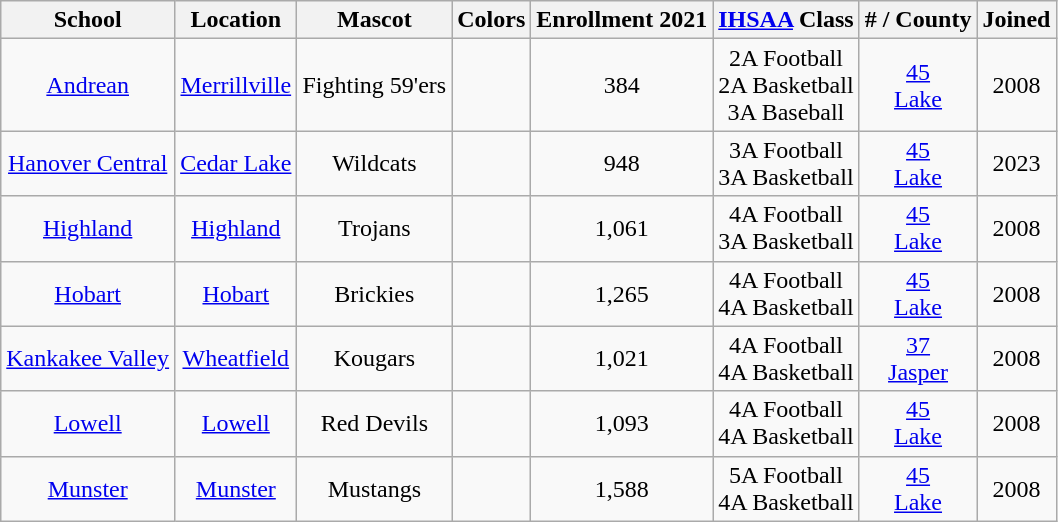<table class="wikitable" style="text-align:center;">
<tr>
<th>School</th>
<th>Location</th>
<th>Mascot</th>
<th>Colors</th>
<th>Enrollment 2021</th>
<th><a href='#'>IHSAA</a> Class</th>
<th># / County</th>
<th>Joined</th>
</tr>
<tr>
<td><a href='#'>Andrean</a></td>
<td><a href='#'>Merrillville</a></td>
<td>Fighting 59'ers</td>
<td> </td>
<td>384</td>
<td>2A Football <br> 2A Basketball <br> 3A Baseball</td>
<td><a href='#'>45 <br> Lake</a></td>
<td>2008</td>
</tr>
<tr>
<td><a href='#'>Hanover Central</a></td>
<td><a href='#'>Cedar Lake</a></td>
<td>Wildcats</td>
<td> </td>
<td>948</td>
<td>3A Football <br> 3A Basketball</td>
<td><a href='#'>45 <br> Lake</a></td>
<td>2023</td>
</tr>
<tr>
<td><a href='#'>Highland</a></td>
<td><a href='#'>Highland</a></td>
<td>Trojans</td>
<td> </td>
<td>1,061</td>
<td>4A Football <br> 3A Basketball</td>
<td><a href='#'>45 <br> Lake</a></td>
<td>2008</td>
</tr>
<tr>
<td><a href='#'>Hobart</a></td>
<td><a href='#'>Hobart</a></td>
<td>Brickies</td>
<td> </td>
<td>1,265</td>
<td>4A Football <br> 4A Basketball</td>
<td><a href='#'>45 <br> Lake</a></td>
<td>2008</td>
</tr>
<tr>
<td><a href='#'>Kankakee Valley</a></td>
<td><a href='#'>Wheatfield</a></td>
<td>Kougars</td>
<td>  </td>
<td>1,021</td>
<td>4A Football <br> 4A Basketball</td>
<td><a href='#'>37 <br> Jasper</a></td>
<td>2008</td>
</tr>
<tr>
<td><a href='#'>Lowell</a></td>
<td><a href='#'>Lowell</a></td>
<td>Red Devils</td>
<td> </td>
<td>1,093</td>
<td>4A Football <br> 4A Basketball</td>
<td><a href='#'>45 <br> Lake</a></td>
<td>2008</td>
</tr>
<tr>
<td><a href='#'>Munster</a></td>
<td><a href='#'>Munster</a></td>
<td>Mustangs</td>
<td> </td>
<td>1,588</td>
<td>5A Football <br> 4A Basketball</td>
<td><a href='#'>45 <br> Lake</a></td>
<td>2008</td>
</tr>
</table>
